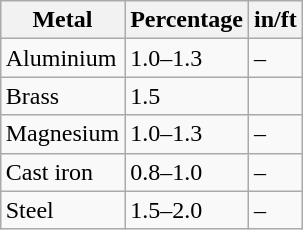<table class="wikitable" align="right">
<tr>
<th>Metal</th>
<th>Percentage</th>
<th>in/ft</th>
</tr>
<tr>
<td>Aluminium</td>
<td>1.0–1.3</td>
<td>–</td>
</tr>
<tr>
<td>Brass</td>
<td>1.5</td>
<td></td>
</tr>
<tr>
<td>Magnesium</td>
<td>1.0–1.3</td>
<td>–</td>
</tr>
<tr>
<td>Cast iron</td>
<td>0.8–1.0</td>
<td>–</td>
</tr>
<tr>
<td>Steel</td>
<td>1.5–2.0</td>
<td>–</td>
</tr>
</table>
